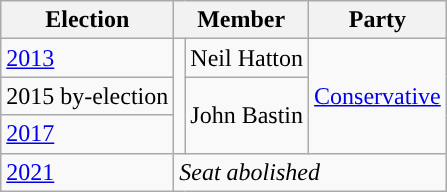<table class="wikitable">
<tr>
<th>Election</th>
<th colspan="2">Member</th>
<th>Party</th>
</tr>
<tr>
<td><a href='#'>2013</a></td>
<td rowspan="3" style="background-color: "></td>
<td rowspan="1">Neil Hatton</td>
<td rowspan="3"><a href='#'>Conservative</a></td>
</tr>
<tr>
<td>2015 by-election</td>
<td rowspan="2">John Bastin</td>
</tr>
<tr>
<td><a href='#'>2017</a></td>
</tr>
<tr>
<td><a href='#'>2021</a></td>
<td colspan="3"><em>Seat abolished</em></td>
</tr>
</table>
